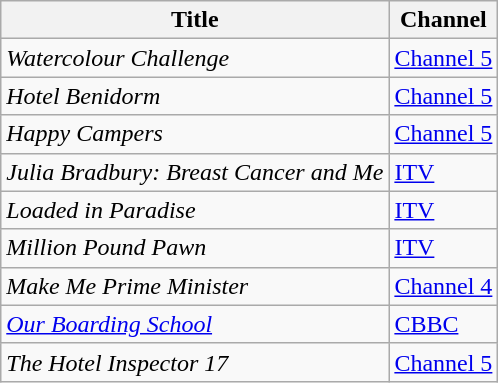<table class="wikitable">
<tr>
<th>Title</th>
<th>Channel</th>
</tr>
<tr>
<td><em>Watercolour Challenge</em></td>
<td><a href='#'>Channel 5</a></td>
</tr>
<tr>
<td><em>Hotel Benidorm</em></td>
<td><a href='#'>Channel 5</a></td>
</tr>
<tr>
<td><em>Happy Campers</em></td>
<td><a href='#'>Channel 5</a></td>
</tr>
<tr>
<td><em>Julia Bradbury: Breast Cancer and Me</em></td>
<td><a href='#'>ITV</a></td>
</tr>
<tr>
<td><em>Loaded in Paradise</em></td>
<td><a href='#'>ITV</a></td>
</tr>
<tr>
<td><em>Million Pound Pawn</em></td>
<td><a href='#'>ITV</a></td>
</tr>
<tr>
<td><em>Make Me Prime Minister</em></td>
<td><a href='#'>Channel 4</a></td>
</tr>
<tr>
<td><em><a href='#'>Our Boarding School</a></em></td>
<td><a href='#'>CBBC</a></td>
</tr>
<tr>
<td><em>The Hotel Inspector 17</em></td>
<td><a href='#'>Channel 5</a></td>
</tr>
</table>
